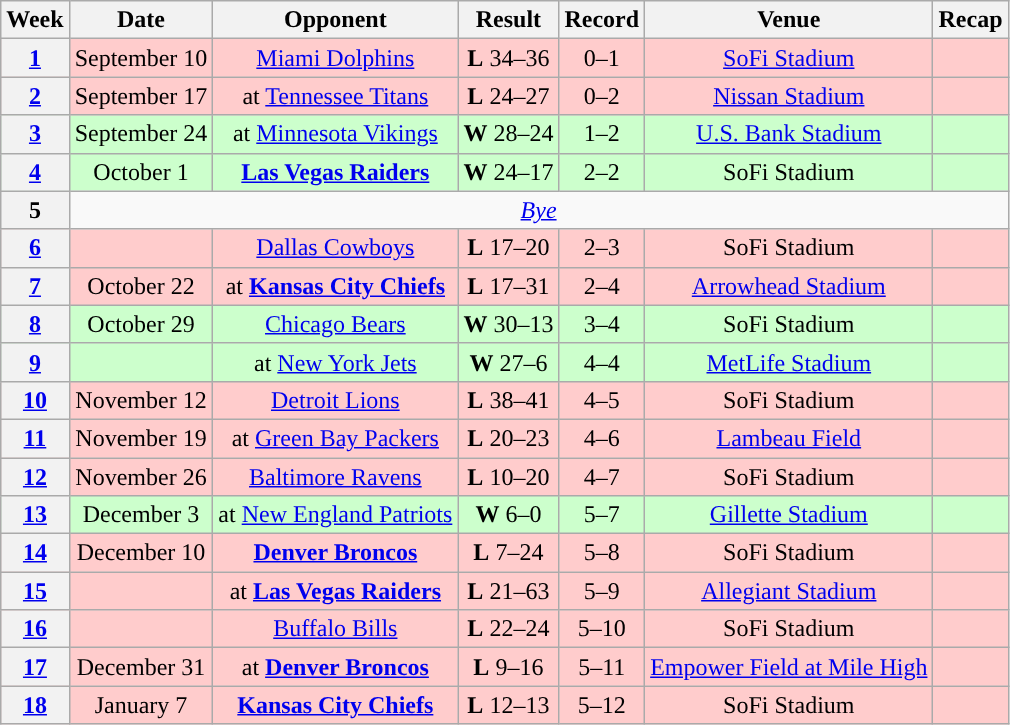<table class="wikitable" style="text-align:center">
<tr>
<th>Week</th>
<th>Date</th>
<th>Opponent</th>
<th>Result</th>
<th>Record</th>
<th>Venue</th>
<th>Recap</th>
</tr>
<tr style="background:#fcc">
<th><a href='#'>1</a></th>
<td>September 10</td>
<td><a href='#'>Miami Dolphins</a></td>
<td><strong>L</strong> 34–36</td>
<td>0–1</td>
<td><a href='#'>SoFi Stadium</a></td>
<td></td>
</tr>
<tr style="background:#fcc">
<th><a href='#'>2</a></th>
<td>September 17</td>
<td>at <a href='#'>Tennessee Titans</a></td>
<td><strong>L</strong> 24–27 </td>
<td>0–2</td>
<td><a href='#'>Nissan Stadium</a></td>
<td></td>
</tr>
<tr style="background:#cfc">
<th><a href='#'>3</a></th>
<td>September 24</td>
<td>at <a href='#'>Minnesota Vikings</a></td>
<td><strong>W</strong> 28–24</td>
<td>1–2</td>
<td><a href='#'>U.S. Bank Stadium</a></td>
<td></td>
</tr>
<tr style="background:#cfc">
<th><a href='#'>4</a></th>
<td>October 1</td>
<td><strong><a href='#'>Las Vegas Raiders</a></strong></td>
<td><strong>W</strong> 24–17</td>
<td>2–2</td>
<td>SoFi Stadium</td>
<td></td>
</tr>
<tr>
<th>5</th>
<td colspan="6"><em><a href='#'>Bye</a></em></td>
</tr>
<tr style="background:#fcc">
<th><a href='#'>6</a></th>
<td></td>
<td><a href='#'>Dallas Cowboys</a></td>
<td><strong>L</strong> 17–20</td>
<td>2–3</td>
<td>SoFi Stadium</td>
<td></td>
</tr>
<tr style="background:#fcc">
<th><a href='#'>7</a></th>
<td>October 22</td>
<td>at <strong><a href='#'>Kansas City Chiefs</a></strong></td>
<td><strong>L</strong> 17–31</td>
<td>2–4</td>
<td><a href='#'>Arrowhead Stadium</a></td>
<td></td>
</tr>
<tr style="background:#cfc">
<th><a href='#'>8</a></th>
<td>October 29</td>
<td><a href='#'>Chicago Bears</a></td>
<td><strong>W</strong> 30–13</td>
<td>3–4</td>
<td>SoFi Stadium</td>
<td></td>
</tr>
<tr style="background:#cfc">
<th><a href='#'>9</a></th>
<td></td>
<td>at <a href='#'>New York Jets</a></td>
<td><strong>W</strong> 27–6</td>
<td>4–4</td>
<td><a href='#'>MetLife Stadium</a></td>
<td></td>
</tr>
<tr style="background:#fcc">
<th><a href='#'>10</a></th>
<td>November 12</td>
<td><a href='#'>Detroit Lions</a></td>
<td><strong>L</strong> 38–41</td>
<td>4–5</td>
<td>SoFi Stadium</td>
<td></td>
</tr>
<tr style="background:#fcc">
<th><a href='#'>11</a></th>
<td>November 19</td>
<td>at <a href='#'>Green Bay Packers</a></td>
<td><strong>L</strong> 20–23</td>
<td>4–6</td>
<td><a href='#'>Lambeau Field</a></td>
<td></td>
</tr>
<tr style="background:#fcc">
<th><a href='#'>12</a></th>
<td>November 26</td>
<td><a href='#'>Baltimore Ravens</a></td>
<td><strong>L</strong> 10–20</td>
<td>4–7</td>
<td>SoFi Stadium</td>
<td></td>
</tr>
<tr style="background:#cfc">
<th><a href='#'>13</a></th>
<td>December 3</td>
<td>at <a href='#'>New England Patriots</a></td>
<td><strong>W</strong> 6–0</td>
<td>5–7</td>
<td><a href='#'>Gillette Stadium</a></td>
<td></td>
</tr>
<tr style="background:#fcc">
<th><a href='#'>14</a></th>
<td>December 10</td>
<td><strong><a href='#'>Denver Broncos</a></strong></td>
<td><strong>L</strong> 7–24</td>
<td>5–8</td>
<td>SoFi Stadium</td>
<td></td>
</tr>
<tr style="background:#fcc">
<th><a href='#'>15</a></th>
<td></td>
<td>at <strong><a href='#'>Las Vegas Raiders</a></strong></td>
<td><strong>L</strong> 21–63</td>
<td>5–9</td>
<td><a href='#'>Allegiant Stadium</a></td>
<td></td>
</tr>
<tr style="background:#fcc">
<th><a href='#'>16</a></th>
<td></td>
<td><a href='#'>Buffalo Bills</a></td>
<td><strong>L</strong> 22–24</td>
<td>5–10</td>
<td>SoFi Stadium</td>
<td></td>
</tr>
<tr style="background:#fcc">
<th><a href='#'>17</a></th>
<td>December 31</td>
<td>at <strong><a href='#'>Denver Broncos</a></strong></td>
<td><strong>L</strong> 9–16</td>
<td>5–11</td>
<td><a href='#'>Empower Field at Mile High</a></td>
<td></td>
</tr>
<tr style="background:#fcc">
<th><a href='#'>18</a></th>
<td>January 7</td>
<td><strong><a href='#'>Kansas City Chiefs</a></strong></td>
<td><strong>L</strong> 12–13</td>
<td>5–12</td>
<td>SoFi Stadium</td>
<td></td>
</tr>
</table>
